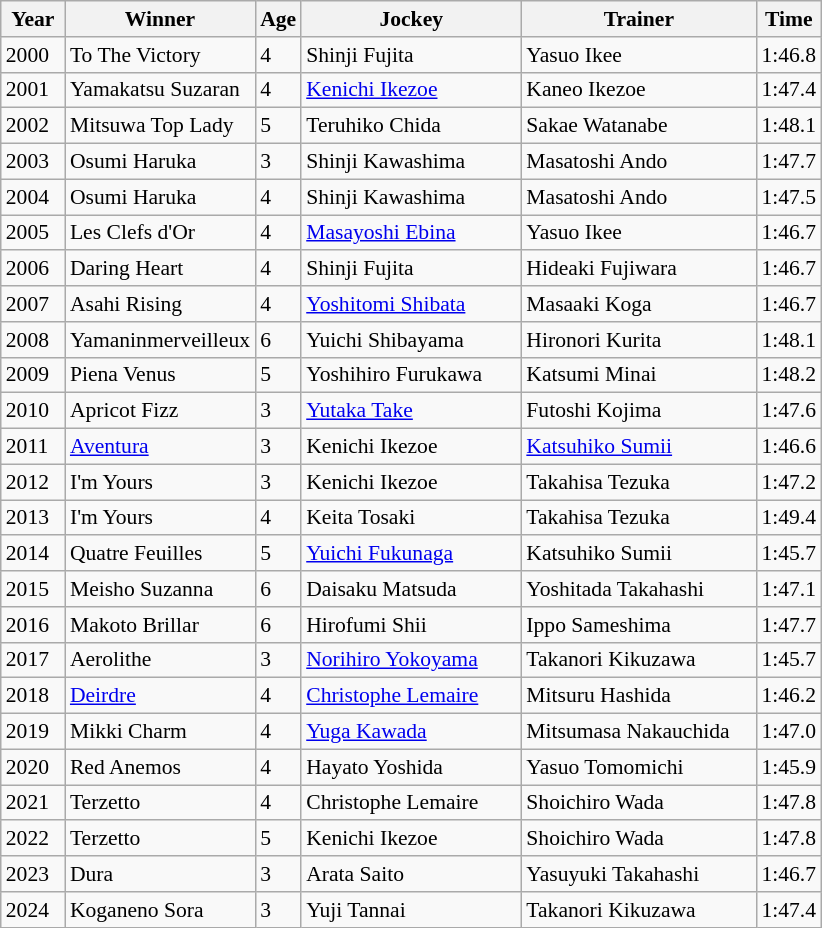<table class="wikitable sortable" style="font-size:90%">
<tr>
<th width="36px">Year<br></th>
<th width="120px">Winner<br></th>
<th>Age<br></th>
<th width="140px">Jockey<br></th>
<th width="150px">Trainer<br></th>
<th>Time<br></th>
</tr>
<tr>
<td>2000</td>
<td>To The Victory</td>
<td>4</td>
<td>Shinji Fujita</td>
<td>Yasuo Ikee</td>
<td>1:46.8</td>
</tr>
<tr>
<td>2001</td>
<td>Yamakatsu Suzaran</td>
<td>4</td>
<td><a href='#'>Kenichi Ikezoe</a></td>
<td>Kaneo Ikezoe</td>
<td>1:47.4</td>
</tr>
<tr>
<td>2002</td>
<td>Mitsuwa Top Lady</td>
<td>5</td>
<td>Teruhiko Chida</td>
<td>Sakae Watanabe</td>
<td>1:48.1</td>
</tr>
<tr>
<td>2003</td>
<td>Osumi Haruka</td>
<td>3</td>
<td>Shinji Kawashima</td>
<td>Masatoshi Ando</td>
<td>1:47.7</td>
</tr>
<tr>
<td>2004</td>
<td>Osumi Haruka</td>
<td>4</td>
<td>Shinji Kawashima</td>
<td>Masatoshi Ando</td>
<td>1:47.5</td>
</tr>
<tr>
<td>2005</td>
<td>Les Clefs d'Or</td>
<td>4</td>
<td><a href='#'>Masayoshi Ebina</a></td>
<td>Yasuo Ikee</td>
<td>1:46.7</td>
</tr>
<tr>
<td>2006</td>
<td>Daring Heart</td>
<td>4</td>
<td>Shinji Fujita</td>
<td>Hideaki Fujiwara</td>
<td>1:46.7</td>
</tr>
<tr>
<td>2007</td>
<td>Asahi Rising</td>
<td>4</td>
<td><a href='#'>Yoshitomi Shibata</a></td>
<td>Masaaki Koga</td>
<td>1:46.7</td>
</tr>
<tr>
<td>2008</td>
<td>Yamaninmerveilleux</td>
<td>6</td>
<td>Yuichi Shibayama</td>
<td>Hironori Kurita</td>
<td>1:48.1</td>
</tr>
<tr>
<td>2009</td>
<td>Piena Venus</td>
<td>5</td>
<td>Yoshihiro Furukawa</td>
<td>Katsumi Minai</td>
<td>1:48.2</td>
</tr>
<tr>
<td>2010</td>
<td>Apricot Fizz</td>
<td>3</td>
<td><a href='#'>Yutaka Take</a></td>
<td>Futoshi Kojima</td>
<td>1:47.6</td>
</tr>
<tr>
<td>2011</td>
<td><a href='#'>Aventura</a></td>
<td>3</td>
<td>Kenichi Ikezoe</td>
<td><a href='#'>Katsuhiko Sumii</a></td>
<td>1:46.6</td>
</tr>
<tr>
<td>2012</td>
<td>I'm Yours</td>
<td>3</td>
<td>Kenichi Ikezoe</td>
<td>Takahisa Tezuka</td>
<td>1:47.2</td>
</tr>
<tr>
<td>2013</td>
<td>I'm Yours</td>
<td>4</td>
<td>Keita Tosaki</td>
<td>Takahisa Tezuka</td>
<td>1:49.4</td>
</tr>
<tr>
<td>2014</td>
<td>Quatre Feuilles</td>
<td>5</td>
<td><a href='#'>Yuichi Fukunaga</a></td>
<td>Katsuhiko Sumii</td>
<td>1:45.7</td>
</tr>
<tr>
<td>2015</td>
<td>Meisho Suzanna</td>
<td>6</td>
<td>Daisaku Matsuda</td>
<td>Yoshitada Takahashi</td>
<td>1:47.1</td>
</tr>
<tr>
<td>2016</td>
<td>Makoto Brillar</td>
<td>6</td>
<td>Hirofumi Shii</td>
<td>Ippo Sameshima</td>
<td>1:47.7</td>
</tr>
<tr>
<td>2017</td>
<td>Aerolithe</td>
<td>3</td>
<td><a href='#'>Norihiro Yokoyama</a></td>
<td>Takanori Kikuzawa</td>
<td>1:45.7</td>
</tr>
<tr>
<td>2018</td>
<td><a href='#'>Deirdre</a></td>
<td>4</td>
<td><a href='#'>Christophe Lemaire</a></td>
<td>Mitsuru Hashida</td>
<td>1:46.2</td>
</tr>
<tr>
<td>2019</td>
<td>Mikki Charm</td>
<td>4</td>
<td><a href='#'>Yuga Kawada</a></td>
<td>Mitsumasa Nakauchida</td>
<td>1:47.0</td>
</tr>
<tr>
<td>2020</td>
<td>Red Anemos</td>
<td>4</td>
<td>Hayato Yoshida</td>
<td>Yasuo Tomomichi</td>
<td>1:45.9</td>
</tr>
<tr>
<td>2021</td>
<td>Terzetto</td>
<td>4</td>
<td>Christophe Lemaire</td>
<td>Shoichiro Wada</td>
<td>1:47.8</td>
</tr>
<tr>
<td>2022</td>
<td>Terzetto</td>
<td>5</td>
<td>Kenichi Ikezoe</td>
<td>Shoichiro Wada</td>
<td>1:47.8</td>
</tr>
<tr>
<td>2023</td>
<td>Dura</td>
<td>3</td>
<td>Arata Saito</td>
<td>Yasuyuki Takahashi</td>
<td>1:46.7</td>
</tr>
<tr>
<td>2024</td>
<td>Koganeno Sora</td>
<td>3</td>
<td>Yuji Tannai</td>
<td>Takanori Kikuzawa</td>
<td>1:47.4</td>
</tr>
</table>
